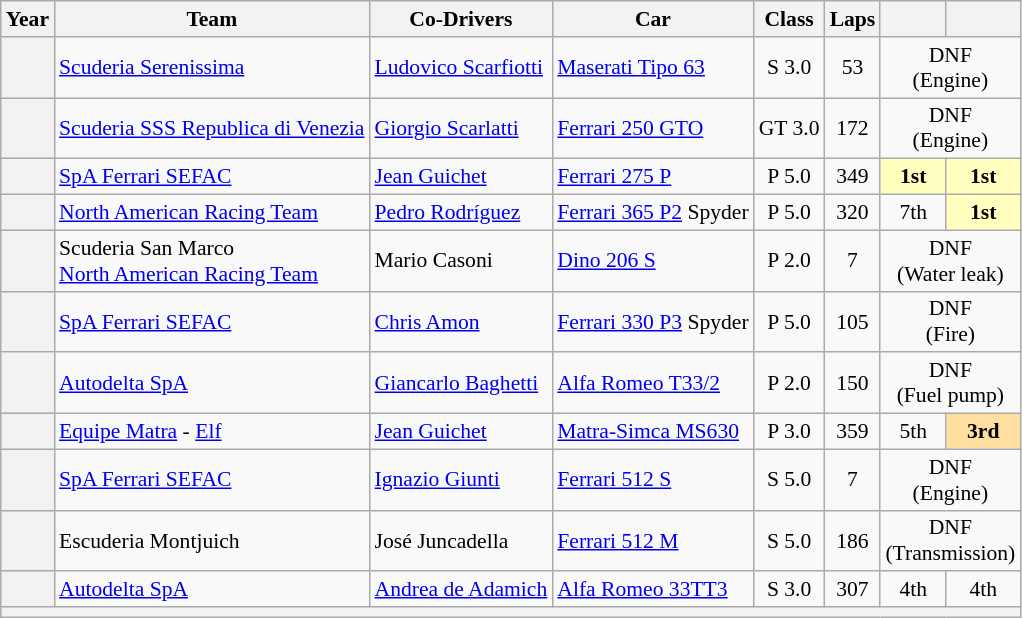<table class="wikitable" style="text-align:center; font-size:90%">
<tr>
<th>Year</th>
<th>Team</th>
<th>Co-Drivers</th>
<th>Car</th>
<th>Class</th>
<th>Laps</th>
<th></th>
<th></th>
</tr>
<tr>
<th></th>
<td align="left"> <a href='#'>Scuderia Serenissima</a></td>
<td align="left"> <a href='#'>Ludovico Scarfiotti</a></td>
<td align="left"><a href='#'>Maserati Tipo 63</a></td>
<td>S 3.0</td>
<td>53</td>
<td colspan=2>DNF<br>(Engine)</td>
</tr>
<tr>
<th></th>
<td align="left"> <a href='#'>Scuderia SSS Republica di Venezia</a></td>
<td align="left"> <a href='#'>Giorgio Scarlatti</a></td>
<td align="left"><a href='#'>Ferrari 250 GTO</a></td>
<td>GT 3.0</td>
<td>172</td>
<td colspan=2>DNF<br>(Engine)</td>
</tr>
<tr>
<th></th>
<td align="left"> <a href='#'>SpA Ferrari SEFAC</a></td>
<td align="left"> <a href='#'>Jean Guichet</a></td>
<td align="left"><a href='#'>Ferrari 275 P</a></td>
<td>P 5.0</td>
<td>349</td>
<td style="background:#FFFFBF;"><strong>1st</strong></td>
<td style="background:#FFFFBF;"><strong>1st</strong></td>
</tr>
<tr>
<th></th>
<td align="left"> <a href='#'>North American Racing Team</a></td>
<td align="left"> <a href='#'>Pedro Rodríguez</a></td>
<td align="left"><a href='#'>Ferrari 365 P2</a> Spyder</td>
<td>P 5.0</td>
<td>320</td>
<td>7th</td>
<td style="background:#ffffbf;"><strong>1st</strong></td>
</tr>
<tr>
<th></th>
<td align="left"> Scuderia San Marco<br> <a href='#'>North American Racing Team</a></td>
<td align="left"> Mario Casoni</td>
<td align="left"><a href='#'>Dino 206 S</a></td>
<td>P 2.0</td>
<td>7</td>
<td colspan=2>DNF<br>(Water leak)</td>
</tr>
<tr>
<th></th>
<td align="left"> <a href='#'>SpA Ferrari SEFAC</a></td>
<td align="left"> <a href='#'>Chris Amon</a></td>
<td align="left"><a href='#'>Ferrari 330 P3</a> Spyder</td>
<td>P 5.0</td>
<td>105</td>
<td colspan=2>DNF<br>(Fire)</td>
</tr>
<tr>
<th></th>
<td align="left"> <a href='#'>Autodelta SpA</a></td>
<td align="left"> <a href='#'>Giancarlo Baghetti</a></td>
<td align="left"><a href='#'>Alfa Romeo T33/2</a></td>
<td>P 2.0</td>
<td>150</td>
<td colspan=2>DNF<br>(Fuel pump)</td>
</tr>
<tr>
<th></th>
<td align="left"> <a href='#'>Equipe Matra</a> - <a href='#'>Elf</a></td>
<td align="left"> <a href='#'>Jean Guichet</a></td>
<td align="left"><a href='#'>Matra-Simca MS630</a></td>
<td>P 3.0</td>
<td>359</td>
<td>5th</td>
<td style="background:#FFDF9F;"><strong>3rd</strong></td>
</tr>
<tr>
<th></th>
<td align="left"> <a href='#'>SpA Ferrari SEFAC</a></td>
<td align="left"> <a href='#'>Ignazio Giunti</a></td>
<td align="left"><a href='#'>Ferrari 512 S</a></td>
<td>S 5.0</td>
<td>7</td>
<td colspan=2>DNF<br>(Engine)</td>
</tr>
<tr>
<th></th>
<td align="left"> Escuderia Montjuich</td>
<td align="left"> José Juncadella</td>
<td align="left"><a href='#'>Ferrari 512 M</a></td>
<td>S 5.0</td>
<td>186</td>
<td colspan=2>DNF<br>(Transmission)</td>
</tr>
<tr>
<th></th>
<td align="left"> <a href='#'>Autodelta SpA</a></td>
<td align="left"> <a href='#'>Andrea de Adamich</a></td>
<td align="left"><a href='#'>Alfa Romeo 33TT3</a></td>
<td>S 3.0</td>
<td>307</td>
<td>4th</td>
<td>4th</td>
</tr>
<tr>
<th colspan="8"></th>
</tr>
</table>
